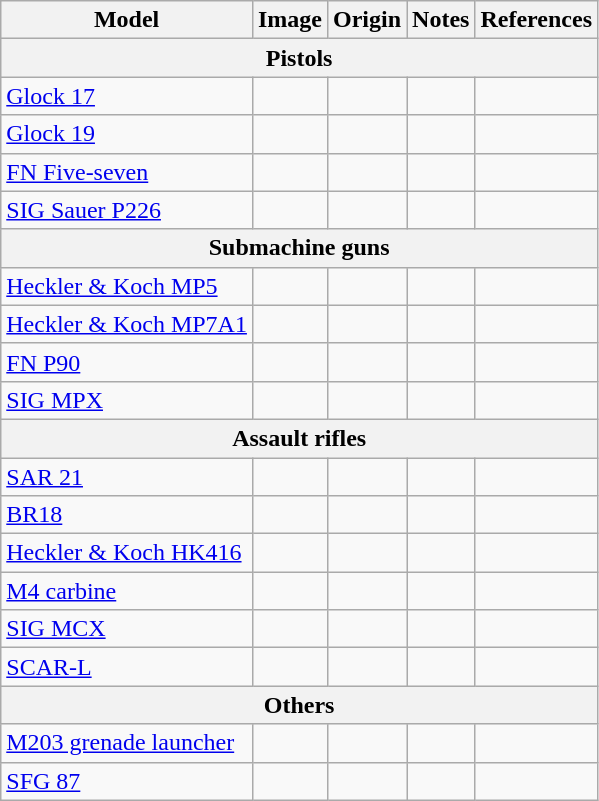<table class="wikitable">
<tr>
<th>Model</th>
<th>Image</th>
<th>Origin</th>
<th>Notes</th>
<th>References</th>
</tr>
<tr>
<th colspan=5>Pistols</th>
</tr>
<tr>
<td><a href='#'>Glock 17</a></td>
<td></td>
<td></td>
<td></td>
<td></td>
</tr>
<tr>
<td><a href='#'>Glock 19</a></td>
<td></td>
<td></td>
<td></td>
<td></td>
</tr>
<tr>
<td><a href='#'>FN Five-seven</a></td>
<td></td>
<td></td>
<td></td>
<td></td>
</tr>
<tr>
<td><a href='#'>SIG Sauer P226</a></td>
<td></td>
<td></td>
<td></td>
<td></td>
</tr>
<tr>
<th colspan=5>Submachine guns</th>
</tr>
<tr>
<td><a href='#'>Heckler & Koch MP5</a></td>
<td></td>
<td></td>
<td></td>
<td></td>
</tr>
<tr>
<td><a href='#'>Heckler & Koch MP7A1</a></td>
<td></td>
<td></td>
<td></td>
<td></td>
</tr>
<tr>
<td><a href='#'>FN P90</a></td>
<td></td>
<td></td>
<td></td>
<td></td>
</tr>
<tr>
<td><a href='#'>SIG MPX</a></td>
<td></td>
<td></td>
<td></td>
<td></td>
</tr>
<tr>
<th colspan=5>Assault rifles</th>
</tr>
<tr>
<td><a href='#'>SAR 21</a></td>
<td></td>
<td></td>
<td></td>
<td></td>
</tr>
<tr>
<td><a href='#'>BR18</a></td>
<td></td>
<td></td>
<td></td>
<td></td>
</tr>
<tr>
<td><a href='#'>Heckler & Koch HK416</a></td>
<td></td>
<td></td>
<td></td>
<td></td>
</tr>
<tr>
<td><a href='#'>M4 carbine</a></td>
<td></td>
<td></td>
<td></td>
<td></td>
</tr>
<tr>
<td><a href='#'>SIG MCX</a></td>
<td></td>
<td></td>
<td></td>
<td></td>
</tr>
<tr>
<td><a href='#'>SCAR-L</a></td>
<td></td>
<td></td>
<td></td>
<td></td>
</tr>
<tr>
<th colspan=5>Others</th>
</tr>
<tr>
<td><a href='#'>M203 grenade launcher</a></td>
<td></td>
<td></td>
<td></td>
<td></td>
</tr>
<tr>
<td><a href='#'>SFG 87</a></td>
<td></td>
<td></td>
<td></td>
<td></td>
</tr>
</table>
